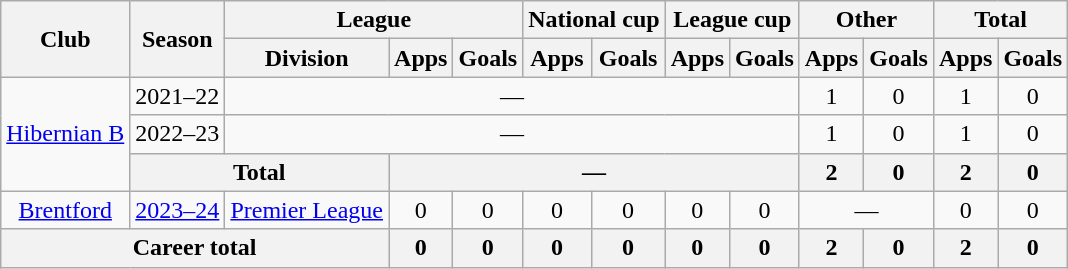<table class="wikitable" style="text-align: center;">
<tr>
<th rowspan="2">Club</th>
<th rowspan="2">Season</th>
<th colspan="3">League</th>
<th colspan="2">National cup</th>
<th colspan="2">League cup</th>
<th colspan="2">Other</th>
<th colspan="2">Total</th>
</tr>
<tr>
<th>Division</th>
<th>Apps</th>
<th>Goals</th>
<th>Apps</th>
<th>Goals</th>
<th>Apps</th>
<th>Goals</th>
<th>Apps</th>
<th>Goals</th>
<th>Apps</th>
<th>Goals</th>
</tr>
<tr>
<td rowspan="3"><a href='#'>Hibernian B</a></td>
<td>2021–22</td>
<td colspan="7">—</td>
<td>1</td>
<td>0</td>
<td>1</td>
<td>0</td>
</tr>
<tr>
<td>2022–23</td>
<td colspan="7">—</td>
<td>1</td>
<td>0</td>
<td>1</td>
<td>0</td>
</tr>
<tr>
<th colspan="2">Total</th>
<th colspan="6">—</th>
<th>2</th>
<th>0</th>
<th>2</th>
<th>0</th>
</tr>
<tr>
<td><a href='#'>Brentford</a></td>
<td><a href='#'>2023–24</a></td>
<td><a href='#'>Premier League</a></td>
<td>0</td>
<td>0</td>
<td>0</td>
<td>0</td>
<td>0</td>
<td>0</td>
<td colspan="2">—</td>
<td>0</td>
<td>0</td>
</tr>
<tr>
<th colspan="3">Career total</th>
<th>0</th>
<th>0</th>
<th>0</th>
<th>0</th>
<th>0</th>
<th>0</th>
<th>2</th>
<th>0</th>
<th>2</th>
<th>0</th>
</tr>
</table>
